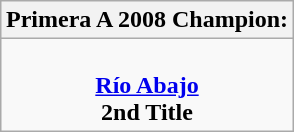<table class="wikitable" style="text-align: center; margin: 0 auto;">
<tr>
<th>Primera A 2008 Champion:</th>
</tr>
<tr>
<td><br><strong><a href='#'>Río Abajo</a></strong><br><strong>2nd Title</strong></td>
</tr>
</table>
